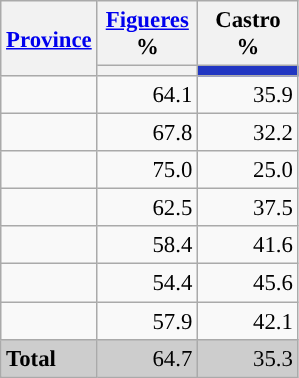<table class="wikitable sortable" style="text-align:right; font-size:95%">
<tr>
<th rowspan=2><a href='#'>Province</a></th>
<th width=60px><a href='#'>Figueres</a> %</th>
<th width=60px>Castro %</th>
</tr>
<tr>
<th style="background:"></th>
<th style="background:#2136C2"></th>
</tr>
<tr>
<td align="left"></td>
<td style="background:">64.1</td>
<td>35.9</td>
</tr>
<tr>
<td align="left"></td>
<td style="background:">67.8</td>
<td>32.2</td>
</tr>
<tr>
<td align="left"></td>
<td style="background:">75.0</td>
<td>25.0</td>
</tr>
<tr>
<td align="left"></td>
<td style="background:">62.5</td>
<td>37.5</td>
</tr>
<tr>
<td align="left"></td>
<td style="background:">58.4</td>
<td>41.6</td>
</tr>
<tr>
<td align="left"></td>
<td style="background:">54.4</td>
<td>45.6</td>
</tr>
<tr>
<td align="left"></td>
<td style="background:">57.9</td>
<td>42.1</td>
</tr>
<tr style="background:#CDCDCD;">
<td align="left"><strong>Total</strong></td>
<td style="background:">64.7</td>
<td>35.3</td>
</tr>
</table>
